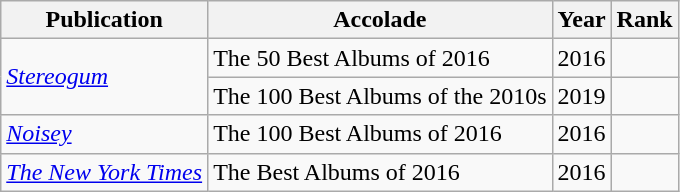<table class="sortable wikitable">
<tr>
<th>Publication</th>
<th>Accolade</th>
<th>Year</th>
<th>Rank</th>
</tr>
<tr>
<td rowspan="2"><em><a href='#'>Stereogum</a></em></td>
<td>The 50 Best Albums of 2016</td>
<td>2016</td>
<td></td>
</tr>
<tr>
<td>The 100 Best Albums of the 2010s</td>
<td>2019</td>
<td></td>
</tr>
<tr>
<td><em><a href='#'>Noisey</a></em></td>
<td>The 100 Best Albums of 2016</td>
<td>2016</td>
<td></td>
</tr>
<tr>
<td><em><a href='#'>The New York Times</a></em></td>
<td>The Best Albums of 2016</td>
<td>2016</td>
<td></td>
</tr>
</table>
